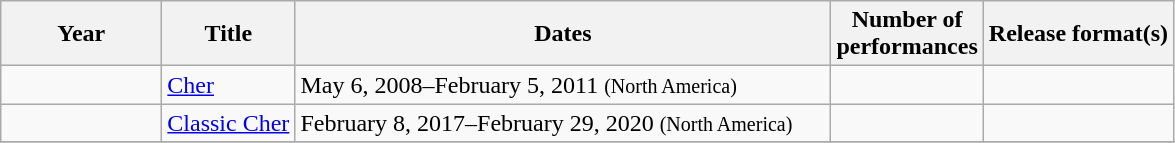<table class="wikitable">
<tr>
<th>Year</th>
<th>Title</th>
<th width="350px">Dates</th>
<th>Number of<br>performances</th>
<th>Release format(s)</th>
</tr>
<tr>
<td width=100></td>
<td><a href='#'>Cher</a></td>
<td>May 6, 2008–February 5, 2011 <small>(North America)</small><br></td>
<td></td>
<td></td>
</tr>
<tr>
<td width=100></td>
<td><a href='#'>Classic Cher</a></td>
<td>February 8, 2017–February 29, 2020 <small>(North America)</small><br></td>
<td></td>
<td></td>
</tr>
<tr>
</tr>
</table>
